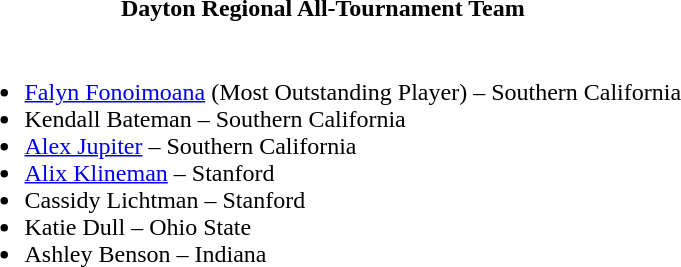<table class="toccolours">
<tr>
<th>Dayton Regional All-Tournament Team</th>
</tr>
<tr>
<td><br><ul><li><a href='#'>Falyn Fonoimoana</a> (Most Outstanding Player) – Southern California</li><li>Kendall Bateman – Southern California</li><li><a href='#'>Alex Jupiter</a> – Southern California</li><li><a href='#'>Alix Klineman</a> – Stanford</li><li>Cassidy Lichtman – Stanford</li><li>Katie Dull – Ohio State</li><li>Ashley Benson – Indiana</li></ul></td>
</tr>
</table>
